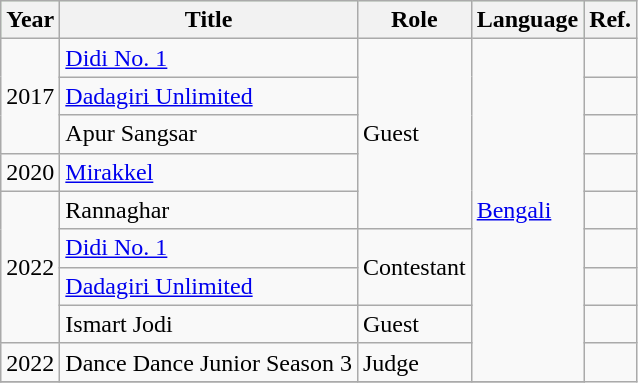<table class="wikitable sortable">
<tr style="background:#cfc; text-align:center;">
<th>Year</th>
<th>Title</th>
<th>Role</th>
<th>Language</th>
<th>Ref.</th>
</tr>
<tr>
<td rowspan="3">2017</td>
<td><a href='#'>Didi No. 1</a></td>
<td rowspan="5">Guest</td>
<td rowspan="9"><a href='#'>Bengali</a></td>
<td></td>
</tr>
<tr>
<td><a href='#'>Dadagiri Unlimited</a></td>
<td></td>
</tr>
<tr>
<td>Apur Sangsar</td>
<td></td>
</tr>
<tr>
<td>2020</td>
<td><a href='#'>Mirakkel</a></td>
<td></td>
</tr>
<tr>
<td rowspan="4">2022</td>
<td>Rannaghar</td>
<td></td>
</tr>
<tr>
<td><a href='#'>Didi No. 1</a></td>
<td rowspan="2">Contestant</td>
<td></td>
</tr>
<tr>
<td><a href='#'>Dadagiri Unlimited</a></td>
<td></td>
</tr>
<tr>
<td>Ismart Jodi</td>
<td>Guest</td>
<td></td>
</tr>
<tr>
<td>2022</td>
<td>Dance Dance Junior Season 3</td>
<td>Judge</td>
</tr>
<tr>
</tr>
</table>
